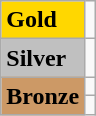<table class="wikitable">
<tr>
<td bgcolor="gold"><strong>Gold</strong></td>
<td></td>
</tr>
<tr>
<td bgcolor="silver"><strong>Silver</strong></td>
<td></td>
</tr>
<tr>
<td rowspan="2" bgcolor="#cc9966"><strong>Bronze</strong></td>
<td></td>
</tr>
<tr>
<td></td>
</tr>
</table>
